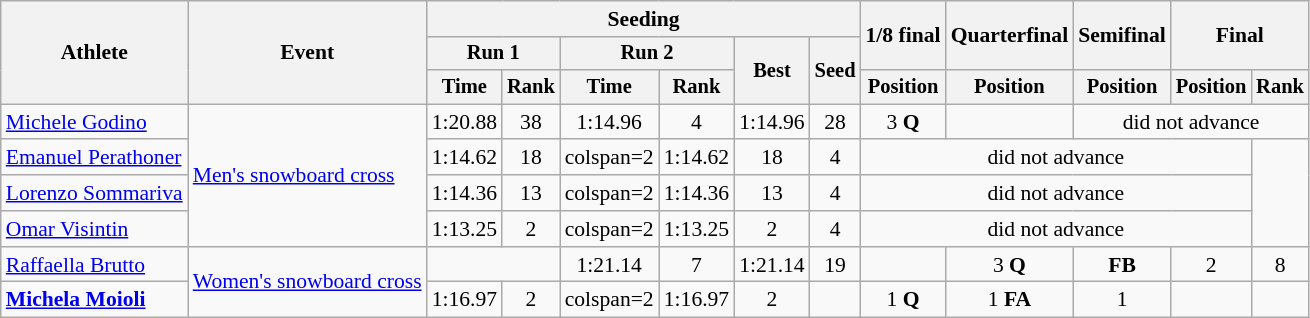<table class=wikitable style=font-size:90%>
<tr>
<th rowspan=3>Athlete</th>
<th rowspan=3>Event</th>
<th colspan=6>Seeding</th>
<th rowspan=2>1/8 final</th>
<th rowspan=2>Quarterfinal</th>
<th rowspan=2>Semifinal</th>
<th rowspan=2 colspan=2>Final</th>
</tr>
<tr style=font-size:95%>
<th colspan=2>Run 1</th>
<th colspan=2>Run 2</th>
<th rowspan=2>Best</th>
<th rowspan=2>Seed</th>
</tr>
<tr style=font-size:95%>
<th>Time</th>
<th>Rank</th>
<th>Time</th>
<th>Rank</th>
<th>Position</th>
<th>Position</th>
<th>Position</th>
<th>Position</th>
<th>Rank</th>
</tr>
<tr align=center>
<td align=left><a href='#'>Michele Godino</a></td>
<td align=left rowspan=4><a href='#'>Men's snowboard cross</a></td>
<td>1:20.88</td>
<td>38</td>
<td>1:14.96</td>
<td>4</td>
<td>1:14.96</td>
<td>28</td>
<td>3 <strong>Q</strong></td>
<td></td>
<td colspan=3>did not advance</td>
</tr>
<tr align=center>
<td align=left><a href='#'>Emanuel Perathoner</a></td>
<td>1:14.62</td>
<td>18</td>
<td>colspan=2 </td>
<td>1:14.62</td>
<td>18</td>
<td>4</td>
<td colspan=4>did not advance</td>
</tr>
<tr align=center>
<td align=left><a href='#'>Lorenzo Sommariva</a></td>
<td>1:14.36</td>
<td>13</td>
<td>colspan=2 </td>
<td>1:14.36</td>
<td>13</td>
<td>4</td>
<td colspan=4>did not advance</td>
</tr>
<tr align=center>
<td align=left><a href='#'>Omar Visintin</a></td>
<td>1:13.25</td>
<td>2</td>
<td>colspan=2 </td>
<td>1:13.25</td>
<td>2</td>
<td>4</td>
<td colspan=4>did not advance</td>
</tr>
<tr align=center>
<td align=left><a href='#'>Raffaella Brutto</a></td>
<td align=left rowspan=4><a href='#'>Women's snowboard cross</a></td>
<td colspan=2></td>
<td>1:21.14</td>
<td>7</td>
<td>1:21.14</td>
<td>19</td>
<td></td>
<td>3 <strong>Q</strong></td>
<td> <strong>FB</strong></td>
<td>2</td>
<td>8</td>
</tr>
<tr align=center>
<td align=left><strong><a href='#'>Michela Moioli</a></strong></td>
<td>1:16.97</td>
<td>2</td>
<td>colspan=2 </td>
<td>1:16.97</td>
<td>2</td>
<td></td>
<td>1 <strong>Q</strong></td>
<td>1 <strong>FA</strong></td>
<td>1</td>
<td></td>
</tr>
</table>
